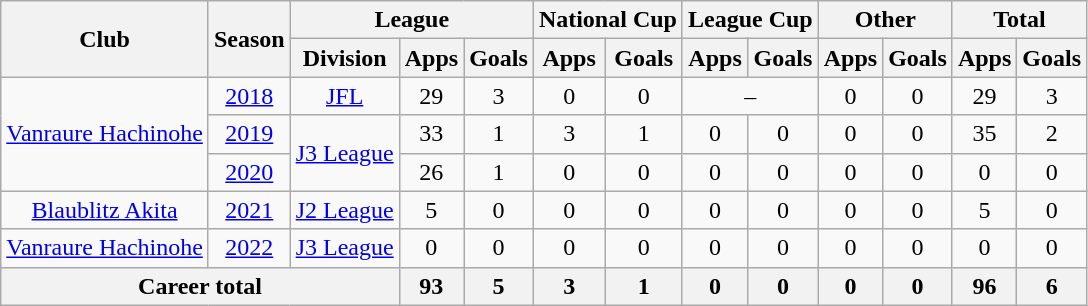<table class="wikitable" style="text-align: center">
<tr>
<th rowspan="2">Club</th>
<th rowspan="2">Season</th>
<th colspan="3">League</th>
<th colspan="2">National Cup</th>
<th colspan="2">League Cup</th>
<th colspan="2">Other</th>
<th colspan="2">Total</th>
</tr>
<tr>
<th>Division</th>
<th>Apps</th>
<th>Goals</th>
<th>Apps</th>
<th>Goals</th>
<th>Apps</th>
<th>Goals</th>
<th>Apps</th>
<th>Goals</th>
<th>Apps</th>
<th>Goals</th>
</tr>
<tr>
<td rowspan="3"><a href='#'>Vanraure Hachinohe</a></td>
<td><a href='#'>2018</a></td>
<td><a href='#'>JFL</a></td>
<td>29</td>
<td>3</td>
<td>0</td>
<td>0</td>
<td colspan="2">–</td>
<td>0</td>
<td>0</td>
<td>29</td>
<td>3</td>
</tr>
<tr>
<td><a href='#'>2019</a></td>
<td rowspan="2"><a href='#'>J3 League</a></td>
<td>33</td>
<td>1</td>
<td>3</td>
<td>1</td>
<td>0</td>
<td>0</td>
<td>0</td>
<td>0</td>
<td>35</td>
<td>2</td>
</tr>
<tr>
<td><a href='#'>2020</a></td>
<td>26</td>
<td>1</td>
<td>0</td>
<td>0</td>
<td>0</td>
<td>0</td>
<td>0</td>
<td>0</td>
<td>0</td>
<td>0</td>
</tr>
<tr>
<td rowspan="1"><a href='#'>Blaublitz Akita</a></td>
<td><a href='#'>2021</a></td>
<td><a href='#'>J2 League</a></td>
<td>5</td>
<td>0</td>
<td>0</td>
<td>0</td>
<td>0</td>
<td>0</td>
<td>0</td>
<td>0</td>
<td>5</td>
<td>0</td>
</tr>
<tr>
<td rowspan="1"><a href='#'>Vanraure Hachinohe</a></td>
<td><a href='#'>2022</a></td>
<td><a href='#'>J3 League</a></td>
<td>0</td>
<td>0</td>
<td>0</td>
<td>0</td>
<td>0</td>
<td>0</td>
<td>0</td>
<td>0</td>
<td>0</td>
<td>0</td>
</tr>
<tr>
<th colspan=3>Career total</th>
<th>93</th>
<th>5</th>
<th>3</th>
<th>1</th>
<th>0</th>
<th>0</th>
<th>0</th>
<th>0</th>
<th>96</th>
<th>6</th>
</tr>
</table>
